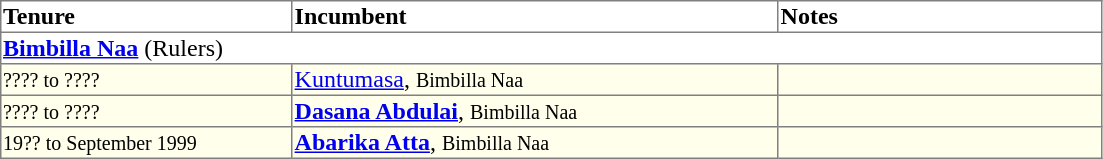<table border=1 style="border-collapse: collapse">
<tr align=left>
<th width="18%">Tenure</th>
<th width="30%">Incumbent</th>
<th width="20%">Notes</th>
</tr>
<tr valign=top>
<td colspan="3"><strong><a href='#'>Bimbilla Naa</a></strong> (Rulers)</td>
</tr>
<tr valign=top bgcolor="#ffffec">
<td><small>???? to ????</small></td>
<td><a href='#'>Kuntumasa</a>, <small>Bimbilla Naa</small></td>
<td></td>
</tr>
<tr valign=top bgcolor="#ffffec">
<td><small>???? to ????</small></td>
<td><strong><a href='#'>Dasana Abdulai</a></strong>, <small>Bimbilla Naa</small></td>
<td></td>
</tr>
<tr valign=top bgcolor="#ffffec">
<td><small>19?? to September 1999</small></td>
<td><strong><a href='#'>Abarika Atta</a></strong>, <small>Bimbilla Naa</small></td>
<td></td>
</tr>
</table>
